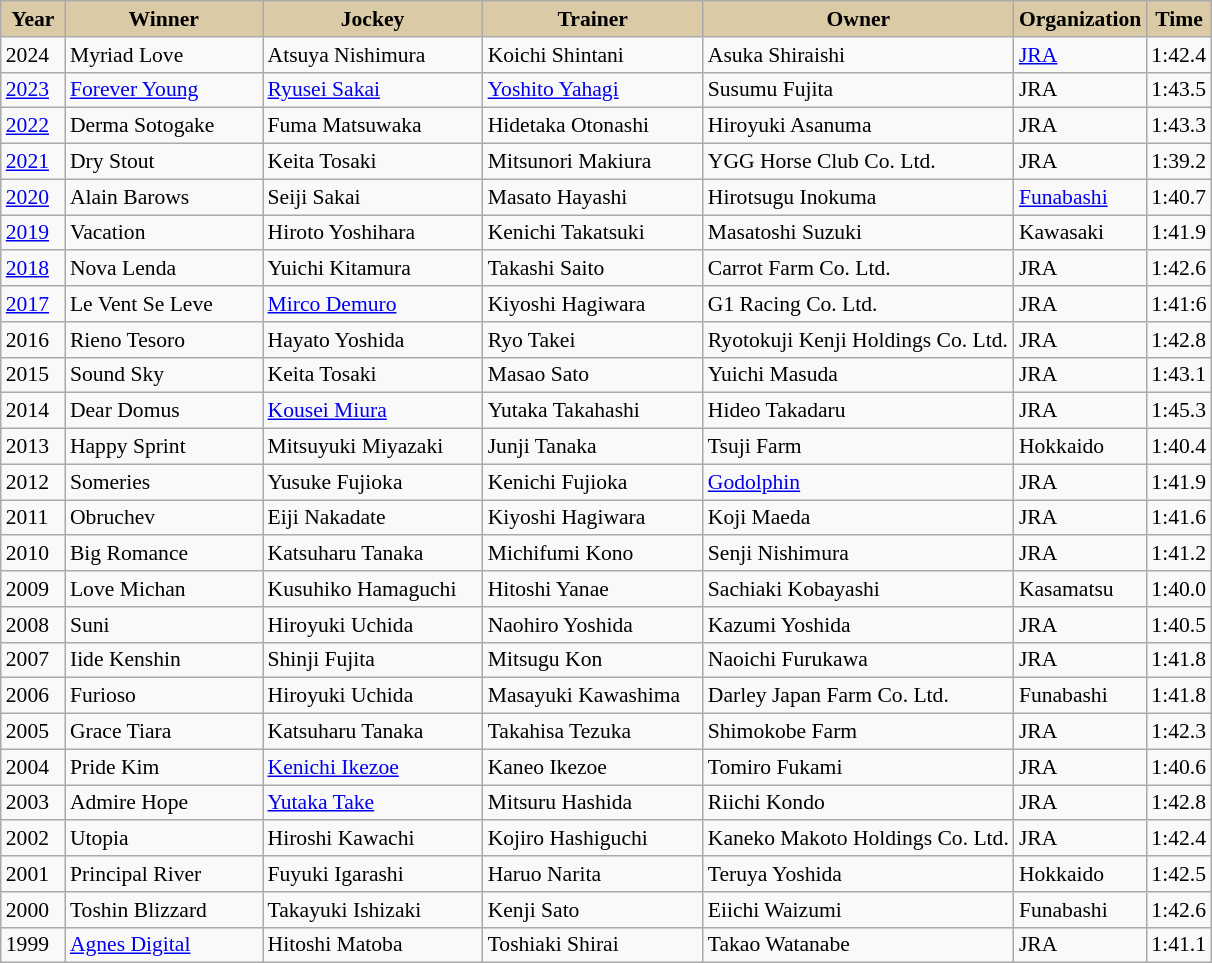<table class = "wikitable sortable" style="font-size:90%; white-space:nowrap">
<tr bgcolor="#DACAA5" align="center">
<th style="background-color:#DACAA5; width:36px">Year<br></th>
<th style="background-color:#DACAA5; width:125px">Winner<br></th>
<th style="background-color:#DACAA5; width:140px">Jockey<br></th>
<th style="background-color:#DACAA5; width:140px">Trainer<br></th>
<th style="background-color:#DACAA5; width:160px">Owner<br></th>
<th style="background-color:#DACAA5">Organization<br></th>
<th style="background-color:#DACAA5">Time<br></th>
</tr>
<tr>
<td>2024</td>
<td>Myriad Love</td>
<td>Atsuya Nishimura</td>
<td>Koichi Shintani</td>
<td>Asuka Shiraishi</td>
<td><a href='#'>JRA</a></td>
<td>1:42.4</td>
</tr>
<tr>
<td><a href='#'>2023</a></td>
<td><a href='#'>Forever Young</a></td>
<td><a href='#'>Ryusei Sakai</a></td>
<td><a href='#'>Yoshito Yahagi</a></td>
<td>Susumu Fujita</td>
<td>JRA</td>
<td>1:43.5</td>
</tr>
<tr>
<td><a href='#'>2022</a></td>
<td>Derma Sotogake</td>
<td>Fuma Matsuwaka</td>
<td>Hidetaka Otonashi</td>
<td>Hiroyuki Asanuma</td>
<td>JRA</td>
<td>1:43.3</td>
</tr>
<tr>
<td><a href='#'>2021</a></td>
<td>Dry Stout</td>
<td>Keita Tosaki</td>
<td>Mitsunori Makiura</td>
<td>YGG Horse Club Co. Ltd.</td>
<td>JRA</td>
<td>1:39.2</td>
</tr>
<tr>
<td><a href='#'>2020</a></td>
<td>Alain Barows</td>
<td>Seiji Sakai</td>
<td>Masato Hayashi</td>
<td>Hirotsugu Inokuma</td>
<td><a href='#'>Funabashi</a></td>
<td>1:40.7</td>
</tr>
<tr>
<td><a href='#'>2019</a></td>
<td>Vacation</td>
<td>Hiroto Yoshihara</td>
<td>Kenichi Takatsuki</td>
<td>Masatoshi Suzuki</td>
<td>Kawasaki</td>
<td>1:41.9</td>
</tr>
<tr>
<td><a href='#'>2018</a></td>
<td>Nova Lenda</td>
<td>Yuichi Kitamura</td>
<td>Takashi Saito</td>
<td>Carrot Farm Co. Ltd.</td>
<td>JRA</td>
<td>1:42.6</td>
</tr>
<tr>
<td><a href='#'>2017</a></td>
<td>Le Vent Se Leve</td>
<td><a href='#'>Mirco Demuro</a></td>
<td>Kiyoshi Hagiwara</td>
<td>G1 Racing Co. Ltd.</td>
<td>JRA</td>
<td>1:41:6</td>
</tr>
<tr>
<td>2016</td>
<td>Rieno Tesoro</td>
<td>Hayato Yoshida</td>
<td>Ryo Takei</td>
<td>Ryotokuji Kenji Holdings Co. Ltd.</td>
<td>JRA</td>
<td>1:42.8</td>
</tr>
<tr>
<td>2015</td>
<td>Sound Sky</td>
<td>Keita Tosaki</td>
<td>Masao Sato</td>
<td>Yuichi Masuda</td>
<td>JRA</td>
<td>1:43.1</td>
</tr>
<tr>
<td>2014</td>
<td>Dear Domus</td>
<td><a href='#'>Kousei Miura</a></td>
<td>Yutaka Takahashi</td>
<td>Hideo Takadaru</td>
<td>JRA</td>
<td>1:45.3</td>
</tr>
<tr>
<td>2013</td>
<td>Happy Sprint</td>
<td>Mitsuyuki Miyazaki</td>
<td>Junji Tanaka</td>
<td>Tsuji Farm</td>
<td>Hokkaido</td>
<td>1:40.4</td>
</tr>
<tr>
<td>2012</td>
<td>Someries</td>
<td>Yusuke Fujioka</td>
<td>Kenichi Fujioka</td>
<td><a href='#'>Godolphin</a></td>
<td>JRA</td>
<td>1:41.9</td>
</tr>
<tr>
<td>2011</td>
<td>Obruchev</td>
<td>Eiji Nakadate</td>
<td>Kiyoshi Hagiwara</td>
<td>Koji Maeda</td>
<td>JRA</td>
<td>1:41.6</td>
</tr>
<tr>
<td>2010</td>
<td>Big Romance</td>
<td>Katsuharu Tanaka</td>
<td>Michifumi Kono</td>
<td>Senji Nishimura</td>
<td>JRA</td>
<td>1:41.2</td>
</tr>
<tr>
<td>2009</td>
<td>Love Michan</td>
<td>Kusuhiko Hamaguchi</td>
<td>Hitoshi Yanae</td>
<td>Sachiaki Kobayashi</td>
<td>Kasamatsu</td>
<td>1:40.0</td>
</tr>
<tr>
<td>2008</td>
<td>Suni</td>
<td>Hiroyuki Uchida</td>
<td>Naohiro Yoshida</td>
<td>Kazumi Yoshida</td>
<td>JRA</td>
<td>1:40.5</td>
</tr>
<tr>
<td>2007</td>
<td>Iide Kenshin</td>
<td>Shinji Fujita</td>
<td>Mitsugu Kon</td>
<td>Naoichi Furukawa</td>
<td>JRA</td>
<td>1:41.8</td>
</tr>
<tr>
<td>2006</td>
<td>Furioso</td>
<td>Hiroyuki Uchida</td>
<td>Masayuki Kawashima</td>
<td>Darley Japan Farm Co. Ltd.</td>
<td>Funabashi</td>
<td>1:41.8</td>
</tr>
<tr>
<td>2005</td>
<td>Grace Tiara</td>
<td>Katsuharu Tanaka</td>
<td>Takahisa Tezuka</td>
<td>Shimokobe Farm</td>
<td>JRA</td>
<td>1:42.3</td>
</tr>
<tr>
<td>2004</td>
<td>Pride Kim</td>
<td><a href='#'>Kenichi Ikezoe</a></td>
<td>Kaneo Ikezoe</td>
<td>Tomiro Fukami</td>
<td>JRA</td>
<td>1:40.6</td>
</tr>
<tr>
<td>2003</td>
<td>Admire Hope</td>
<td><a href='#'>Yutaka Take</a></td>
<td>Mitsuru Hashida</td>
<td>Riichi Kondo</td>
<td>JRA</td>
<td>1:42.8</td>
</tr>
<tr>
<td>2002</td>
<td>Utopia</td>
<td>Hiroshi Kawachi</td>
<td>Kojiro Hashiguchi</td>
<td>Kaneko Makoto Holdings Co. Ltd.</td>
<td>JRA</td>
<td>1:42.4</td>
</tr>
<tr>
<td>2001</td>
<td>Principal River</td>
<td>Fuyuki Igarashi</td>
<td>Haruo Narita</td>
<td>Teruya Yoshida</td>
<td>Hokkaido</td>
<td>1:42.5</td>
</tr>
<tr>
<td>2000</td>
<td>Toshin Blizzard</td>
<td>Takayuki Ishizaki</td>
<td>Kenji Sato</td>
<td>Eiichi Waizumi</td>
<td>Funabashi</td>
<td>1:42.6</td>
</tr>
<tr>
<td>1999</td>
<td><a href='#'>Agnes Digital</a></td>
<td>Hitoshi Matoba</td>
<td>Toshiaki Shirai</td>
<td>Takao Watanabe</td>
<td>JRA</td>
<td>1:41.1</td>
</tr>
</table>
